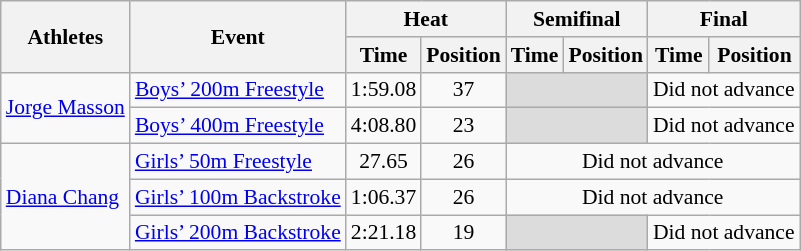<table class="wikitable" border="1" style="font-size:90%">
<tr>
<th rowspan=2>Athletes</th>
<th rowspan=2>Event</th>
<th colspan=2>Heat</th>
<th colspan=2>Semifinal</th>
<th colspan=2>Final</th>
</tr>
<tr>
<th>Time</th>
<th>Position</th>
<th>Time</th>
<th>Position</th>
<th>Time</th>
<th>Position</th>
</tr>
<tr>
<td rowspan=2><a href='#'>Jorge Masson</a></td>
<td><a href='#'>Boys’ 200m Freestyle</a></td>
<td align=center>1:59.08</td>
<td align=center>37</td>
<td colspan=2 bgcolor=#DCDCDC></td>
<td colspan="2" align=center>Did not advance</td>
</tr>
<tr>
<td><a href='#'>Boys’ 400m Freestyle</a></td>
<td align=center>4:08.80</td>
<td align=center>23</td>
<td colspan=2 bgcolor=#DCDCDC></td>
<td colspan="2" align=center>Did not advance</td>
</tr>
<tr>
<td rowspan=3><a href='#'>Diana Chang</a></td>
<td><a href='#'>Girls’ 50m Freestyle</a></td>
<td align=center>27.65</td>
<td align=center>26</td>
<td colspan="4" align=center>Did not advance</td>
</tr>
<tr>
<td><a href='#'>Girls’ 100m Backstroke</a></td>
<td align=center>1:06.37</td>
<td align=center>26</td>
<td colspan="4" align=center>Did not advance</td>
</tr>
<tr>
<td><a href='#'>Girls’ 200m Backstroke</a></td>
<td align=center>2:21.18</td>
<td align=center>19</td>
<td colspan=2 bgcolor=#DCDCDC></td>
<td colspan="2" align=center>Did not advance</td>
</tr>
</table>
